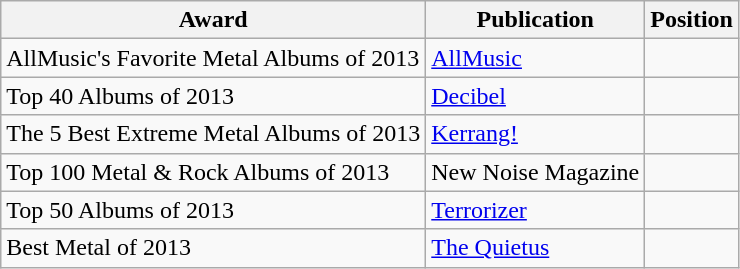<table class="wikitable">
<tr>
<th>Award</th>
<th>Publication</th>
<th>Position</th>
</tr>
<tr>
<td>AllMusic's Favorite Metal Albums of 2013</td>
<td><a href='#'>AllMusic</a></td>
<td></td>
</tr>
<tr>
<td>Top 40 Albums of 2013</td>
<td><a href='#'>Decibel</a></td>
<td></td>
</tr>
<tr>
<td>The 5 Best Extreme Metal Albums of 2013</td>
<td><a href='#'>Kerrang!</a></td>
<td></td>
</tr>
<tr>
<td>Top 100 Metal & Rock Albums of 2013</td>
<td>New Noise Magazine</td>
<td></td>
</tr>
<tr>
<td>Top 50 Albums of 2013</td>
<td><a href='#'>Terrorizer</a></td>
<td></td>
</tr>
<tr>
<td>Best Metal of 2013</td>
<td><a href='#'>The Quietus</a></td>
<td></td>
</tr>
</table>
